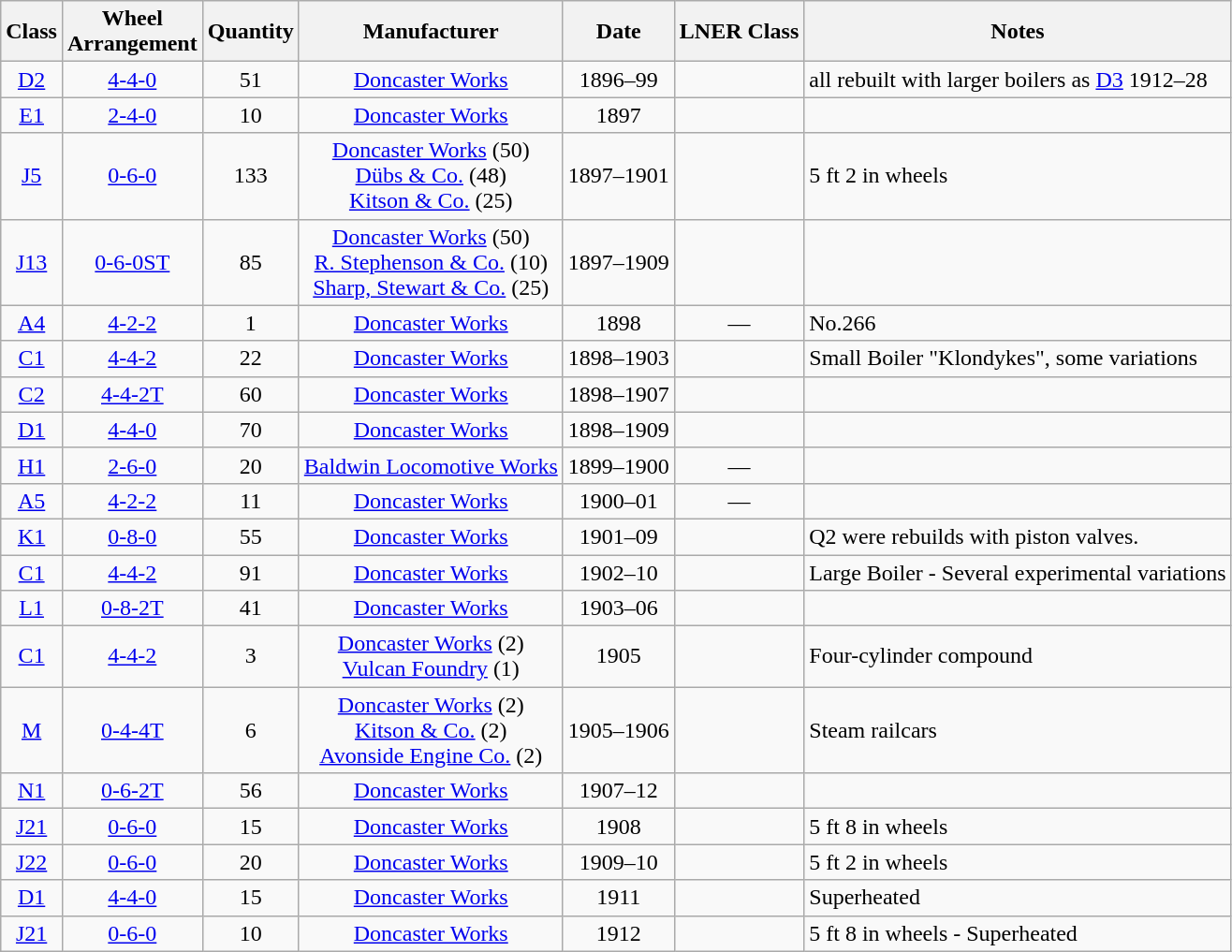<table class="wikitable sortable" style=text-align:center>
<tr>
<th>Class</th>
<th>Wheel<br>Arrangement</th>
<th>Quantity</th>
<th>Manufacturer</th>
<th>Date</th>
<th>LNER Class</th>
<th>Notes</th>
</tr>
<tr>
<td><a href='#'>D2</a></td>
<td><a href='#'>4-4-0</a></td>
<td>51</td>
<td><a href='#'>Doncaster Works</a></td>
<td>1896–99</td>
<td></td>
<td align=left>all rebuilt with larger boilers as <a href='#'>D3</a> 1912–28</td>
</tr>
<tr>
<td><a href='#'>E1</a></td>
<td><a href='#'>2-4-0</a></td>
<td>10</td>
<td><a href='#'>Doncaster Works</a></td>
<td>1897</td>
<td></td>
<td align=left></td>
</tr>
<tr>
<td><a href='#'>J5</a></td>
<td><a href='#'>0-6-0</a></td>
<td>133</td>
<td><a href='#'>Doncaster Works</a> (50)<br><a href='#'>Dübs & Co.</a> (48)<br><a href='#'>Kitson & Co.</a> (25)</td>
<td>1897–1901</td>
<td></td>
<td align=left>5 ft 2 in wheels</td>
</tr>
<tr>
<td><a href='#'>J13</a></td>
<td><a href='#'>0-6-0ST</a></td>
<td>85</td>
<td><a href='#'>Doncaster Works</a> (50)<br><a href='#'>R. Stephenson & Co.</a> (10)<br><a href='#'>Sharp, Stewart & Co.</a> (25)</td>
<td>1897–1909</td>
<td></td>
<td align=left></td>
</tr>
<tr>
<td><a href='#'>A4</a></td>
<td><a href='#'>4-2-2</a></td>
<td>1</td>
<td><a href='#'>Doncaster Works</a></td>
<td>1898</td>
<td>—</td>
<td align=left>No.266</td>
</tr>
<tr>
<td><a href='#'>C1</a></td>
<td><a href='#'>4-4-2</a></td>
<td>22</td>
<td><a href='#'>Doncaster Works</a></td>
<td>1898–1903</td>
<td></td>
<td align=left>Small Boiler "Klondykes", some variations</td>
</tr>
<tr>
<td><a href='#'>C2</a></td>
<td><a href='#'>4-4-2T</a></td>
<td>60</td>
<td><a href='#'>Doncaster Works</a></td>
<td>1898–1907</td>
<td></td>
<td align=left></td>
</tr>
<tr>
<td><a href='#'>D1</a></td>
<td><a href='#'>4-4-0</a></td>
<td>70</td>
<td><a href='#'>Doncaster Works</a></td>
<td>1898–1909</td>
<td></td>
<td align=left></td>
</tr>
<tr>
<td><a href='#'>H1</a></td>
<td><a href='#'>2-6-0</a></td>
<td>20</td>
<td><a href='#'>Baldwin Locomotive Works</a></td>
<td>1899–1900</td>
<td>—</td>
<td align=left></td>
</tr>
<tr>
<td><a href='#'>A5</a></td>
<td><a href='#'>4-2-2</a></td>
<td>11</td>
<td><a href='#'>Doncaster Works</a></td>
<td>1900–01</td>
<td>—</td>
<td align=left></td>
</tr>
<tr>
<td><a href='#'>K1</a></td>
<td><a href='#'>0-8-0</a></td>
<td>55</td>
<td><a href='#'>Doncaster Works</a></td>
<td>1901–09</td>
<td></td>
<td align=left>Q2 were rebuilds with piston valves.</td>
</tr>
<tr>
<td><a href='#'>C1</a></td>
<td><a href='#'>4-4-2</a></td>
<td>91</td>
<td><a href='#'>Doncaster Works</a></td>
<td>1902–10</td>
<td></td>
<td align=left>Large Boiler - Several experimental variations</td>
</tr>
<tr>
<td><a href='#'>L1</a></td>
<td><a href='#'>0-8-2T</a></td>
<td>41</td>
<td><a href='#'>Doncaster Works</a></td>
<td>1903–06</td>
<td></td>
<td align=left></td>
</tr>
<tr>
<td><a href='#'>C1</a></td>
<td><a href='#'>4-4-2</a></td>
<td>3</td>
<td><a href='#'>Doncaster Works</a> (2)<br><a href='#'>Vulcan Foundry</a> (1)</td>
<td>1905</td>
<td></td>
<td align=left>Four-cylinder compound</td>
</tr>
<tr>
<td><a href='#'>M</a></td>
<td><a href='#'>0-4-4T</a></td>
<td>6</td>
<td><a href='#'>Doncaster Works</a> (2)<br><a href='#'>Kitson & Co.</a> (2)<br><a href='#'>Avonside Engine Co.</a> (2)</td>
<td>1905–1906</td>
<td></td>
<td align=left>Steam railcars</td>
</tr>
<tr>
<td><a href='#'>N1</a></td>
<td><a href='#'>0-6-2T</a></td>
<td>56</td>
<td><a href='#'>Doncaster Works</a></td>
<td>1907–12</td>
<td></td>
<td align=left></td>
</tr>
<tr>
<td><a href='#'>J21</a></td>
<td><a href='#'>0-6-0</a></td>
<td>15</td>
<td><a href='#'>Doncaster Works</a></td>
<td>1908</td>
<td></td>
<td align=left>5 ft 8 in wheels</td>
</tr>
<tr>
<td><a href='#'>J22</a></td>
<td><a href='#'>0-6-0</a></td>
<td>20</td>
<td><a href='#'>Doncaster Works</a></td>
<td>1909–10</td>
<td></td>
<td align=left>5 ft 2 in wheels</td>
</tr>
<tr>
<td><a href='#'>D1</a></td>
<td><a href='#'>4-4-0</a></td>
<td>15</td>
<td><a href='#'>Doncaster Works</a></td>
<td>1911</td>
<td></td>
<td align=left>Superheated</td>
</tr>
<tr>
<td><a href='#'>J21</a></td>
<td><a href='#'>0-6-0</a></td>
<td>10</td>
<td><a href='#'>Doncaster Works</a></td>
<td>1912</td>
<td></td>
<td align=left>5 ft 8 in wheels - Superheated</td>
</tr>
</table>
